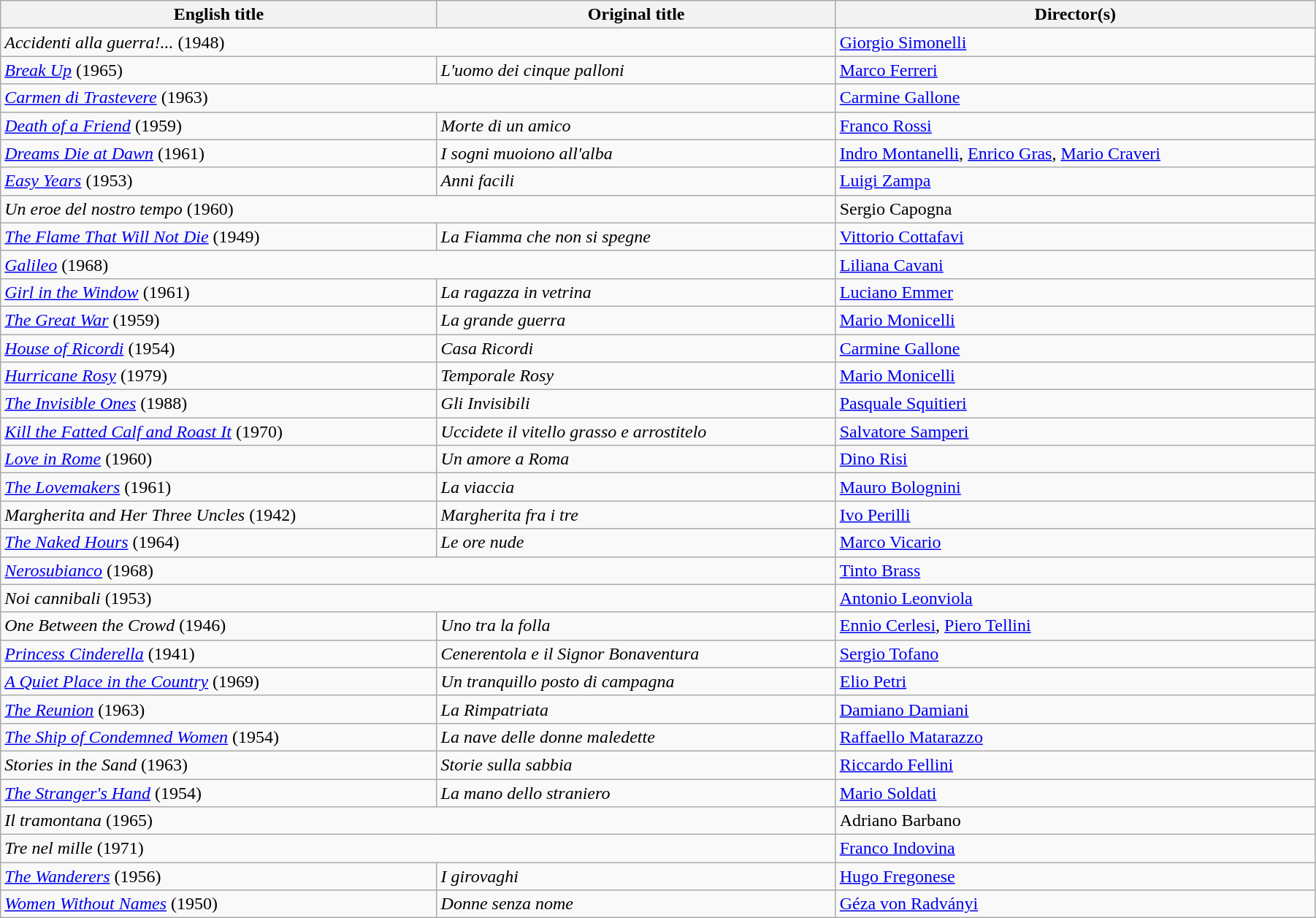<table class="wikitable" width="95%">
<tr>
<th>English title</th>
<th>Original title</th>
<th>Director(s)</th>
</tr>
<tr>
<td colspan="2"><em>Accidenti alla guerra!...</em> (1948)</td>
<td data-sort-value="Simonelli"><a href='#'>Giorgio Simonelli</a></td>
</tr>
<tr>
<td><em><a href='#'>Break Up</a></em> (1965)</td>
<td data-sort-value="Uomo"><em>L'uomo dei cinque palloni</em></td>
<td data-sort-value="Ferreri"><a href='#'>Marco Ferreri</a></td>
</tr>
<tr>
<td colspan="2"><em><a href='#'>Carmen di Trastevere</a></em> (1963)</td>
<td data-sort-value="Gallone"><a href='#'>Carmine Gallone</a></td>
</tr>
<tr>
<td><em><a href='#'>Death of a Friend</a></em> (1959)</td>
<td><em>Morte di un amico</em></td>
<td data-sort-value="Rossi"><a href='#'>Franco Rossi</a></td>
</tr>
<tr>
<td><em><a href='#'>Dreams Die at Dawn</a></em> (1961)</td>
<td data-sort-value="Sogni"><em>I sogni muoiono all'alba</em></td>
<td data-sort-value="Montanelli"><a href='#'>Indro Montanelli</a>, <a href='#'>Enrico Gras</a>, <a href='#'>Mario Craveri</a></td>
</tr>
<tr>
<td><em><a href='#'>Easy Years</a></em> (1953)</td>
<td><em>Anni facili</em></td>
<td data-sort-value="Zampa"><a href='#'>Luigi Zampa</a></td>
</tr>
<tr>
<td colspan="2"><em>Un eroe del nostro tempo</em> (1960)</td>
<td data-sort-value="Capogna">Sergio Capogna</td>
</tr>
<tr>
<td data-sort-value="Flame"><em><a href='#'>The Flame That Will Not Die</a></em> (1949)</td>
<td data-sort-value="Flamma"><em>La Fiamma che non si spegne</em></td>
<td data-sort-value="Cottafavi"><a href='#'>Vittorio Cottafavi</a></td>
</tr>
<tr>
<td colspan="2"><em><a href='#'>Galileo</a></em> (1968)</td>
<td data-sort-value="Cavani"><a href='#'>Liliana Cavani</a></td>
</tr>
<tr>
<td><em><a href='#'>Girl in the Window</a></em> (1961)</td>
<td data-sort-value="Ragazza"><em>La ragazza in vetrina</em></td>
<td data-sort-value="Emmer"><a href='#'>Luciano Emmer</a></td>
</tr>
<tr>
<td data-sort-value="Great"><em><a href='#'>The Great War</a></em> (1959)</td>
<td data-sort-value="Grande"><em>La grande guerra</em></td>
<td data-sort-value="Monicelli"><a href='#'>Mario Monicelli</a></td>
</tr>
<tr>
<td><em><a href='#'>House of Ricordi</a></em> (1954)</td>
<td><em>Casa Ricordi</em></td>
<td data-sort-value="Gallone"><a href='#'>Carmine Gallone</a></td>
</tr>
<tr>
<td><em><a href='#'>Hurricane Rosy</a></em> (1979)</td>
<td><em>Temporale Rosy</em></td>
<td data-sort-value="Monicelli"><a href='#'>Mario Monicelli</a></td>
</tr>
<tr>
<td data-sort-value="Invisible"><em><a href='#'>The Invisible Ones</a></em> (1988)</td>
<td data-sort-value="Invisibili"><em>Gli Invisibili</em></td>
<td data-sort-value="Squitieri"><a href='#'>Pasquale Squitieri</a></td>
</tr>
<tr>
<td><em><a href='#'>Kill the Fatted Calf and Roast It</a></em> (1970)</td>
<td><em>Uccidete il vitello grasso e arrostitelo</em></td>
<td data-sort-value="Samperi"><a href='#'>Salvatore Samperi</a></td>
</tr>
<tr>
<td><em><a href='#'>Love in Rome</a></em> (1960)</td>
<td data-sort-value="Amore"><em>Un amore a Roma</em></td>
<td data-sort-value="Risi"><a href='#'>Dino Risi</a></td>
</tr>
<tr>
<td data-sort-value="Lovemakers"><em><a href='#'>The Lovemakers</a></em> (1961)</td>
<td data-sort-value="Viaccia"><em>La viaccia</em></td>
<td data-sort-value="Bolognini"><a href='#'>Mauro Bolognini</a></td>
</tr>
<tr>
<td><em>Margherita and Her Three Uncles</em> (1942)</td>
<td><em>Margherita fra i tre</em></td>
<td data-sort-value="Perilli"><a href='#'>Ivo Perilli</a></td>
</tr>
<tr>
<td data-sort-value="Naked"><em><a href='#'>The Naked Hours</a></em> (1964)</td>
<td data-sort-value="Ore"><em>Le ore nude</em></td>
<td data-sort-value="Vicario"><a href='#'>Marco Vicario</a></td>
</tr>
<tr>
<td colspan="2"><em><a href='#'>Nerosubianco</a></em> (1968)</td>
<td data-sort-value="Brass"><a href='#'>Tinto Brass</a></td>
</tr>
<tr>
<td colspan="2"><em>Noi cannibali</em> (1953)</td>
<td data-sort-value="Leonviola"><a href='#'>Antonio Leonviola</a></td>
</tr>
<tr>
<td><em>One Between the Crowd</em> (1946)</td>
<td><em>Uno tra la folla</em></td>
<td data-sort-value="Cerlesi"><a href='#'>Ennio Cerlesi</a>, <a href='#'>Piero Tellini</a></td>
</tr>
<tr>
<td><em><a href='#'>Princess Cinderella</a></em> (1941)</td>
<td><em>Cenerentola e il Signor Bonaventura</em></td>
<td data-sort-value="Tofano"><a href='#'>Sergio Tofano</a></td>
</tr>
<tr>
<td data-sort-value="Quiet"><em><a href='#'>A Quiet Place in the Country</a></em> (1969)</td>
<td data-sort-value="Tranquillo"><em>Un tranquillo posto di campagna</em></td>
<td data-sort-value="Petri"><a href='#'>Elio Petri</a></td>
</tr>
<tr>
<td data-sort-value="Reunion"><em><a href='#'>The Reunion</a></em> (1963)</td>
<td data-sort-value="Rimpatriata"><em>La Rimpatriata</em></td>
<td data-sort-value="Damiani"><a href='#'>Damiano Damiani</a></td>
</tr>
<tr>
<td data-sort-value="Ship"><em><a href='#'>The Ship of Condemned Women</a></em> (1954)</td>
<td data-sort-value="Nave"><em>La nave delle donne maledette</em></td>
<td data-sort-value="Matarazzo"><a href='#'>Raffaello Matarazzo</a></td>
</tr>
<tr>
<td><em>Stories in the Sand</em> (1963)</td>
<td><em>Storie sulla sabbia</em></td>
<td data-sort-value="Fellini"><a href='#'>Riccardo Fellini</a></td>
</tr>
<tr>
<td data-sort-value="Stranger"><em><a href='#'>The Stranger's Hand</a></em> (1954)</td>
<td data-sort-value="Mano"><em>La mano dello straniero</em></td>
<td data-sort-value="Soldati"><a href='#'>Mario Soldati</a></td>
</tr>
<tr>
<td colspan="2"><em>Il tramontana</em> (1965)</td>
<td data-sort-value="Barbano">Adriano Barbano</td>
</tr>
<tr>
<td colspan="2"><em>Tre nel mille</em> (1971)</td>
<td data-sort-value="Indovina"><a href='#'>Franco Indovina</a></td>
</tr>
<tr>
<td data-sort-value="Wanderers"><em><a href='#'>The Wanderers</a></em> (1956)</td>
<td data-sort-value="Girovaghi"><em>I girovaghi</em></td>
<td data-sort-value="Fregonese"><a href='#'>Hugo Fregonese</a></td>
</tr>
<tr>
<td><em><a href='#'>Women Without Names</a></em> (1950)</td>
<td><em>Donne senza nome</em></td>
<td data-sort-value="von Radványi"><a href='#'>Géza von Radványi</a></td>
</tr>
</table>
